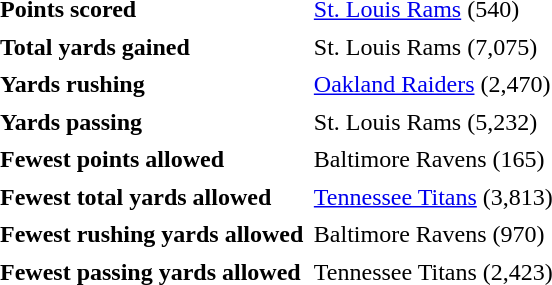<table cellpadding="3" cellspacing="1">
<tr>
<td><strong>Points scored</strong></td>
<td><a href='#'>St. Louis Rams</a> (540)</td>
</tr>
<tr>
<td><strong>Total yards gained</strong></td>
<td>St. Louis Rams (7,075)</td>
</tr>
<tr>
<td><strong>Yards rushing</strong></td>
<td><a href='#'>Oakland Raiders</a> (2,470)</td>
</tr>
<tr>
<td><strong>Yards passing</strong></td>
<td>St. Louis Rams (5,232)</td>
</tr>
<tr>
<td><strong>Fewest points allowed</strong></td>
<td>Baltimore Ravens (165)</td>
</tr>
<tr>
<td><strong>Fewest total yards allowed</strong></td>
<td><a href='#'>Tennessee Titans</a> (3,813)</td>
</tr>
<tr>
<td><strong>Fewest rushing yards allowed</strong></td>
<td>Baltimore Ravens (970)</td>
</tr>
<tr>
<td><strong>Fewest passing yards allowed</strong></td>
<td>Tennessee Titans (2,423)</td>
</tr>
</table>
